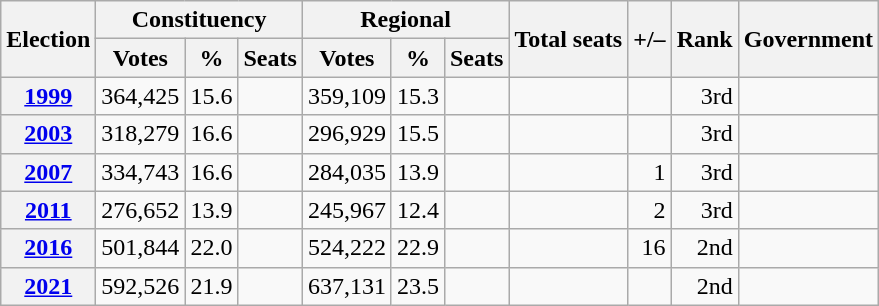<table class="wikitable" style="text-align:right">
<tr>
<th rowspan="2">Election</th>
<th colspan="3">Constituency</th>
<th colspan="3">Regional</th>
<th rowspan="2">Total seats</th>
<th rowspan="2">+/–</th>
<th rowspan="2">Rank</th>
<th rowspan="2">Government</th>
</tr>
<tr>
<th>Votes</th>
<th>%</th>
<th>Seats</th>
<th>Votes</th>
<th>%</th>
<th>Seats</th>
</tr>
<tr>
<th><a href='#'>1999</a></th>
<td>364,425</td>
<td>15.6</td>
<td></td>
<td>359,109</td>
<td>15.3</td>
<td></td>
<td></td>
<td></td>
<td> 3rd</td>
<td></td>
</tr>
<tr>
<th><a href='#'>2003</a></th>
<td>318,279</td>
<td>16.6</td>
<td></td>
<td>296,929</td>
<td>15.5</td>
<td></td>
<td></td>
<td></td>
<td> 3rd</td>
<td></td>
</tr>
<tr>
<th><a href='#'>2007</a></th>
<td>334,743</td>
<td>16.6</td>
<td></td>
<td>284,035</td>
<td>13.9</td>
<td></td>
<td></td>
<td> 1</td>
<td> 3rd</td>
<td></td>
</tr>
<tr>
<th><a href='#'>2011</a></th>
<td>276,652</td>
<td>13.9</td>
<td></td>
<td>245,967</td>
<td>12.4</td>
<td></td>
<td></td>
<td> 2</td>
<td> 3rd</td>
<td></td>
</tr>
<tr>
<th><a href='#'>2016</a></th>
<td>501,844</td>
<td>22.0</td>
<td></td>
<td>524,222</td>
<td>22.9</td>
<td></td>
<td></td>
<td> 16</td>
<td> 2nd</td>
<td></td>
</tr>
<tr>
<th><a href='#'>2021</a></th>
<td>592,526</td>
<td>21.9</td>
<td></td>
<td>637,131</td>
<td>23.5</td>
<td></td>
<td></td>
<td></td>
<td> 2nd</td>
<td></td>
</tr>
</table>
